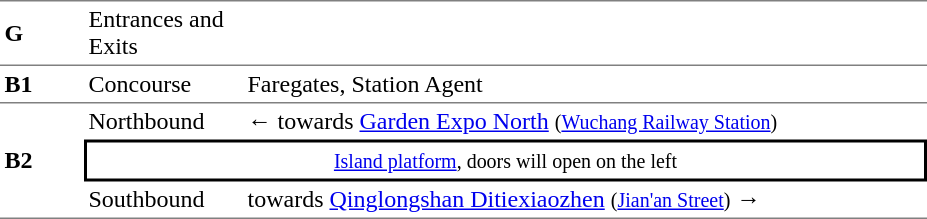<table table border=0 cellspacing=0 cellpadding=3>
<tr>
<td style="border-top:solid 1px gray;border-bottom:solid 0px gray;" width=50><strong>G</strong></td>
<td style="border-top:solid 1px gray;border-bottom:solid 0px gray;" width=100>Entrances and Exits</td>
<td style="border-top:solid 1px gray;border-bottom:solid 0px gray;" width=450></td>
</tr>
<tr>
<td style="border-top:solid 1px gray;border-bottom:solid 1px gray;" width=50><strong>B1</strong></td>
<td style="border-top:solid 1px gray;border-bottom:solid 1px gray;" width=100>Concourse</td>
<td style="border-top:solid 1px gray;border-bottom:solid 1px gray;" width=450>Faregates, Station Agent</td>
</tr>
<tr>
<td style="border-bottom:solid 1px gray;" rowspan=3><strong>B2</strong></td>
<td>Northbound</td>
<td>←  towards <a href='#'>Garden Expo North</a> <small>(<a href='#'>Wuchang Railway Station</a>)</small></td>
</tr>
<tr>
<td style="border-right:solid 2px black;border-left:solid 2px black;border-top:solid 2px black;border-bottom:solid 2px black;text-align:center;" colspan=2><small><a href='#'>Island platform</a>, doors will open on the left</small></td>
</tr>
<tr>
<td style="border-bottom:solid 1px gray;">Southbound</td>
<td style="border-bottom:solid 1px gray;"> towards <a href='#'>Qinglongshan Ditiexiaozhen</a> <small>(<a href='#'>Jian'an Street</a>)</small> →</td>
</tr>
</table>
